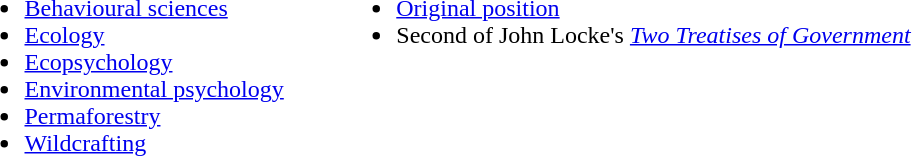<table>
<tr style="vertical-align:top">
<td style="padding-right:2em"><br><ul><li><a href='#'>Behavioural sciences</a></li><li><a href='#'>Ecology</a></li><li><a href='#'>Ecopsychology</a></li><li><a href='#'>Environmental psychology</a></li><li><a href='#'>Permaforestry</a></li><li><a href='#'>Wildcrafting</a></li></ul></td>
<td><br><ul><li><a href='#'>Original position</a></li><li>Second of John Locke's <em><a href='#'>Two Treatises of Government</a></em></li></ul></td>
</tr>
</table>
